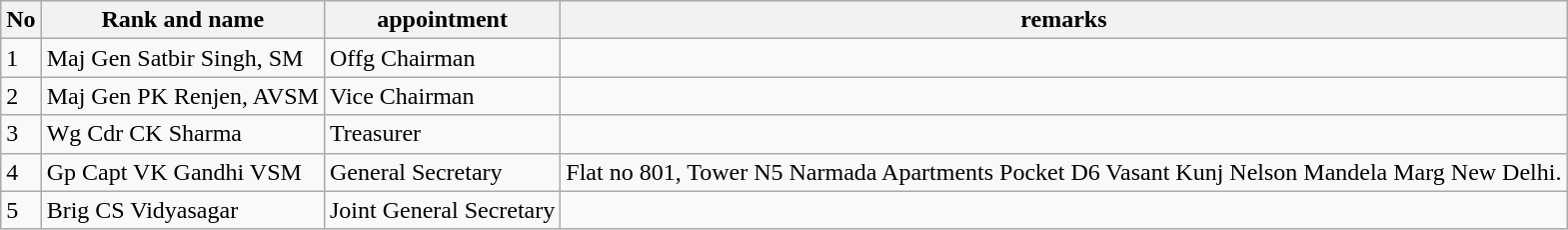<table class="wikitable">
<tr>
<th>No</th>
<th>Rank  and name</th>
<th>appointment</th>
<th>remarks</th>
</tr>
<tr>
<td>1</td>
<td>Maj Gen Satbir Singh, SM</td>
<td>Offg Chairman</td>
<td></td>
</tr>
<tr>
<td>2</td>
<td>Maj Gen PK Renjen, AVSM</td>
<td>Vice Chairman</td>
<td></td>
</tr>
<tr>
<td>3</td>
<td>Wg Cdr CK Sharma</td>
<td>Treasurer</td>
<td></td>
</tr>
<tr>
<td>4</td>
<td>Gp Capt VK Gandhi VSM</td>
<td>General Secretary</td>
<td>Flat no 801, Tower N5 Narmada Apartments Pocket D6 Vasant Kunj Nelson Mandela Marg New Delhi.</td>
</tr>
<tr>
<td>5</td>
<td>Brig CS Vidyasagar</td>
<td>Joint General Secretary</td>
<td></td>
</tr>
</table>
